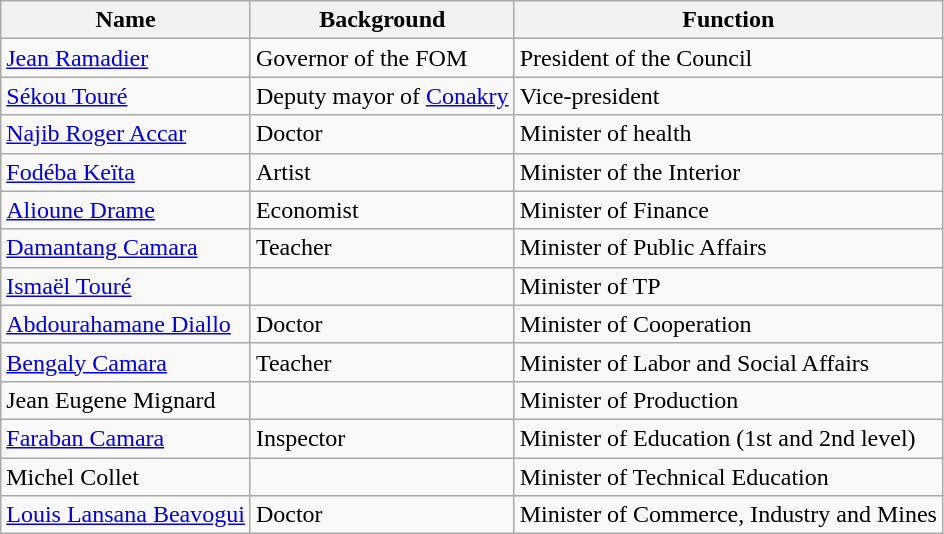<table class=wikitable>
<tr>
<th>Name</th>
<th>Background</th>
<th>Function</th>
</tr>
<tr>
<td><a href='#'>Jean Ramadier</a></td>
<td>Governor of the FOM</td>
<td>President of the Council</td>
</tr>
<tr>
<td><a href='#'>Sékou Touré</a></td>
<td>Deputy mayor of <a href='#'>Conakry</a></td>
<td>Vice-president</td>
</tr>
<tr>
<td><a href='#'>Najib Roger Accar</a></td>
<td>Doctor</td>
<td>Minister of health</td>
</tr>
<tr>
<td><a href='#'>Fodéba Keïta</a></td>
<td>Artist</td>
<td>Minister of the Interior</td>
</tr>
<tr>
<td><a href='#'>Alioune Drame</a></td>
<td>Economist</td>
<td>Minister of Finance</td>
</tr>
<tr>
<td><a href='#'>Damantang Camara</a></td>
<td>Teacher</td>
<td>Minister of Public Affairs</td>
</tr>
<tr>
<td><a href='#'>Ismaël Touré</a></td>
<td></td>
<td>Minister of TP</td>
</tr>
<tr>
<td><a href='#'>Abdourahamane Diallo</a></td>
<td>Doctor</td>
<td>Minister of Cooperation</td>
</tr>
<tr>
<td><a href='#'>Bengaly Camara</a></td>
<td>Teacher</td>
<td>Minister of Labor and Social Affairs</td>
</tr>
<tr>
<td>Jean Eugene Mignard</td>
<td></td>
<td>Minister of Production</td>
</tr>
<tr>
<td><a href='#'>Faraban Camara</a></td>
<td>Inspector</td>
<td>Minister of Education (1st and 2nd level)</td>
</tr>
<tr>
<td>Michel Collet</td>
<td></td>
<td>Minister of Technical Education</td>
</tr>
<tr>
<td><a href='#'>Louis Lansana Beavogui</a></td>
<td>Doctor</td>
<td>Minister of Commerce, Industry and Mines</td>
</tr>
</table>
